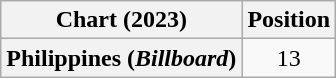<table class="wikitable plainrowheaders" style="text-align:center">
<tr>
<th scope="col">Chart (2023)</th>
<th scope="col">Position</th>
</tr>
<tr>
<th scope="row">Philippines (<em>Billboard</em>)</th>
<td>13</td>
</tr>
</table>
